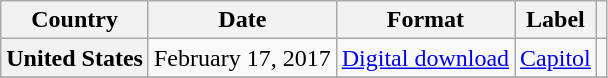<table class="wikitable plainrowheaders">
<tr>
<th>Country</th>
<th>Date</th>
<th>Format</th>
<th>Label</th>
<th></th>
</tr>
<tr>
<th scope="row">United States</th>
<td>February 17, 2017</td>
<td><a href='#'>Digital download</a></td>
<td><a href='#'>Capitol</a></td>
<td></td>
</tr>
<tr>
</tr>
</table>
